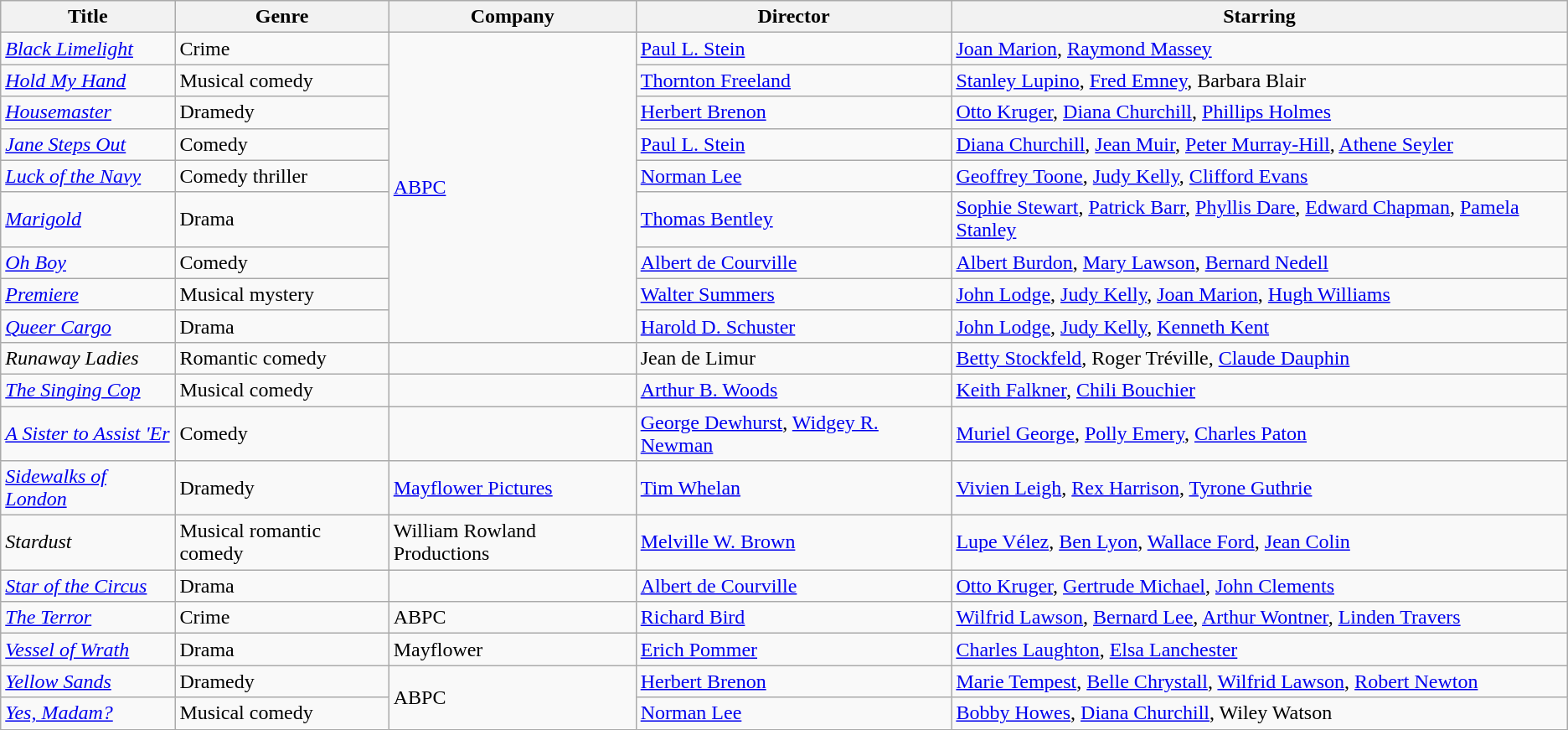<table class="wikitable unsortable">
<tr>
<th>Title</th>
<th>Genre</th>
<th>Company</th>
<th>Director</th>
<th>Starring</th>
</tr>
<tr>
<td><em><a href='#'>Black Limelight</a></em></td>
<td>Crime</td>
<td rowspan="9"><a href='#'>ABPC</a></td>
<td><a href='#'>Paul L. Stein</a></td>
<td><a href='#'>Joan Marion</a>, <a href='#'>Raymond Massey</a></td>
</tr>
<tr>
<td><em><a href='#'>Hold My Hand</a></em></td>
<td>Musical comedy</td>
<td><a href='#'>Thornton Freeland</a></td>
<td><a href='#'>Stanley Lupino</a>, <a href='#'>Fred Emney</a>, Barbara Blair</td>
</tr>
<tr>
<td><em><a href='#'>Housemaster</a></em></td>
<td>Dramedy</td>
<td><a href='#'>Herbert Brenon</a></td>
<td><a href='#'>Otto Kruger</a>, <a href='#'>Diana Churchill</a>, <a href='#'>Phillips Holmes</a></td>
</tr>
<tr>
<td><em><a href='#'>Jane Steps Out</a></em></td>
<td>Comedy</td>
<td><a href='#'>Paul L. Stein</a></td>
<td><a href='#'>Diana Churchill</a>, <a href='#'>Jean Muir</a>, <a href='#'>Peter Murray-Hill</a>, <a href='#'>Athene Seyler</a></td>
</tr>
<tr>
<td><em><a href='#'>Luck of the Navy</a></em></td>
<td>Comedy thriller</td>
<td><a href='#'>Norman Lee</a></td>
<td><a href='#'>Geoffrey Toone</a>, <a href='#'>Judy Kelly</a>, <a href='#'>Clifford Evans</a></td>
</tr>
<tr>
<td><em><a href='#'>Marigold</a></em></td>
<td>Drama</td>
<td><a href='#'>Thomas Bentley</a></td>
<td><a href='#'>Sophie Stewart</a>, <a href='#'>Patrick Barr</a>, <a href='#'>Phyllis Dare</a>, <a href='#'>Edward Chapman</a>, <a href='#'>Pamela Stanley</a></td>
</tr>
<tr>
<td><em><a href='#'>Oh Boy</a></em></td>
<td>Comedy</td>
<td><a href='#'>Albert de Courville</a></td>
<td><a href='#'>Albert Burdon</a>, <a href='#'>Mary Lawson</a>, <a href='#'>Bernard Nedell</a></td>
</tr>
<tr>
<td><em><a href='#'>Premiere</a></em></td>
<td>Musical mystery</td>
<td><a href='#'>Walter Summers</a></td>
<td><a href='#'>John Lodge</a>, <a href='#'>Judy Kelly</a>, <a href='#'>Joan Marion</a>, <a href='#'>Hugh Williams</a></td>
</tr>
<tr>
<td><em><a href='#'>Queer Cargo</a></em></td>
<td>Drama</td>
<td><a href='#'>Harold D. Schuster</a></td>
<td><a href='#'>John Lodge</a>, <a href='#'>Judy Kelly</a>, <a href='#'>Kenneth Kent</a></td>
</tr>
<tr>
<td><em>Runaway Ladies</em></td>
<td>Romantic comedy</td>
<td></td>
<td>Jean de Limur</td>
<td><a href='#'>Betty Stockfeld</a>, Roger Tréville, <a href='#'>Claude Dauphin</a></td>
</tr>
<tr>
<td><em><a href='#'>The Singing Cop</a></em></td>
<td>Musical comedy</td>
<td></td>
<td><a href='#'>Arthur B. Woods</a></td>
<td><a href='#'>Keith Falkner</a>, <a href='#'>Chili Bouchier</a></td>
</tr>
<tr>
<td><em><a href='#'>A Sister to Assist 'Er</a></em></td>
<td>Comedy</td>
<td></td>
<td><a href='#'>George Dewhurst</a>, <a href='#'>Widgey R. Newman</a></td>
<td><a href='#'>Muriel George</a>, <a href='#'>Polly Emery</a>, <a href='#'>Charles Paton</a></td>
</tr>
<tr>
<td><em><a href='#'>Sidewalks of London</a></em></td>
<td>Dramedy</td>
<td><a href='#'>Mayflower Pictures</a></td>
<td><a href='#'>Tim Whelan</a></td>
<td><a href='#'>Vivien Leigh</a>, <a href='#'>Rex Harrison</a>, <a href='#'>Tyrone Guthrie</a></td>
</tr>
<tr>
<td><em>Stardust</em></td>
<td>Musical romantic comedy</td>
<td>William Rowland Productions</td>
<td><a href='#'>Melville W. Brown</a></td>
<td><a href='#'>Lupe Vélez</a>, <a href='#'>Ben Lyon</a>, <a href='#'>Wallace Ford</a>, <a href='#'>Jean Colin</a></td>
</tr>
<tr>
<td><em><a href='#'>Star of the Circus</a></em></td>
<td>Drama</td>
<td></td>
<td><a href='#'>Albert de Courville</a></td>
<td><a href='#'>Otto Kruger</a>, <a href='#'>Gertrude Michael</a>, <a href='#'>John Clements</a></td>
</tr>
<tr>
<td><em><a href='#'>The Terror</a></em></td>
<td>Crime</td>
<td>ABPC</td>
<td><a href='#'>Richard Bird</a></td>
<td><a href='#'>Wilfrid Lawson</a>, <a href='#'>Bernard Lee</a>, <a href='#'>Arthur Wontner</a>, <a href='#'>Linden Travers</a></td>
</tr>
<tr>
<td><em><a href='#'>Vessel of Wrath</a></em></td>
<td>Drama</td>
<td>Mayflower</td>
<td><a href='#'>Erich Pommer</a></td>
<td><a href='#'>Charles Laughton</a>, <a href='#'>Elsa Lanchester</a></td>
</tr>
<tr>
<td><em><a href='#'>Yellow Sands</a></em></td>
<td>Dramedy</td>
<td rowspan="2">ABPC</td>
<td><a href='#'>Herbert Brenon</a></td>
<td><a href='#'>Marie Tempest</a>, <a href='#'>Belle Chrystall</a>, <a href='#'>Wilfrid Lawson</a>, <a href='#'>Robert Newton</a></td>
</tr>
<tr>
<td><em><a href='#'>Yes, Madam?</a></em></td>
<td>Musical comedy</td>
<td><a href='#'>Norman Lee</a></td>
<td><a href='#'>Bobby Howes</a>, <a href='#'>Diana Churchill</a>, Wiley Watson</td>
</tr>
</table>
